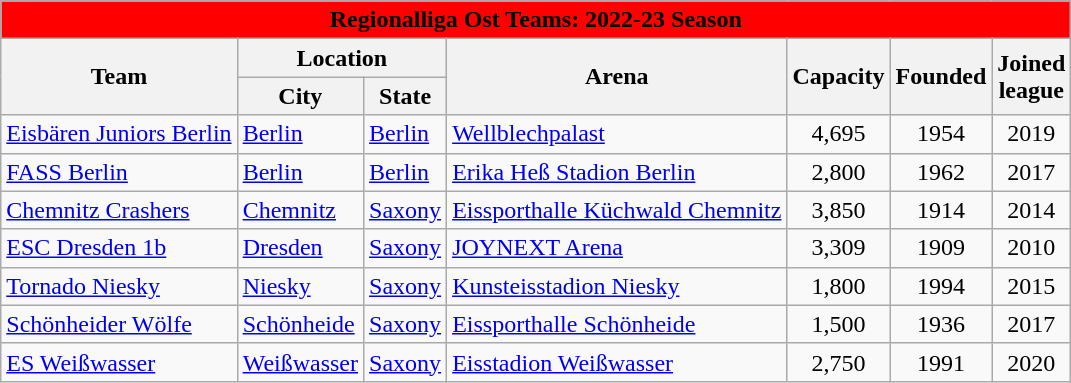<table class="wikitable sortable">
<tr>
<th style="background:#ff0000;" colspan="7"><span>Regionalliga Ost Teams: 2022-23 Season</span></th>
</tr>
<tr>
<th rowspan=2>Team</th>
<th colspan=2>Location</th>
<th rowspan=2>Arena</th>
<th rowspan=2>Capacity</th>
<th rowspan=2>Founded</th>
<th rowspan=2>Joined <br> league</th>
</tr>
<tr>
<th>City</th>
<th>State</th>
</tr>
<tr>
<td><a href='#'>Eisbären Juniors Berlin</a></td>
<td><a href='#'>Berlin</a></td>
<td> <a href='#'>Berlin</a></td>
<td><a href='#'>Wellblechpalast</a></td>
<td align="center">4,695</td>
<td align=center>1954</td>
<td align=center>2019</td>
</tr>
<tr>
<td><a href='#'>FASS Berlin</a></td>
<td><a href='#'>Berlin</a></td>
<td> <a href='#'>Berlin</a></td>
<td><a href='#'>Erika Heß Stadion Berlin</a></td>
<td align="center">2,800</td>
<td align=center>1962</td>
<td align=center>2017</td>
</tr>
<tr>
<td><a href='#'>Chemnitz Crashers</a></td>
<td><a href='#'>Chemnitz</a></td>
<td> <a href='#'>Saxony</a></td>
<td><a href='#'>Eissporthalle Küchwald Chemnitz</a></td>
<td align="center">3,850</td>
<td align=center>1914</td>
<td align=center>2014</td>
</tr>
<tr>
<td><a href='#'>ESC Dresden 1b</a></td>
<td><a href='#'>Dresden</a></td>
<td> <a href='#'>Saxony</a></td>
<td><a href='#'>JOYNEXT Arena</a></td>
<td align="center">3,309</td>
<td align=center>1909</td>
<td align=center>2010</td>
</tr>
<tr>
<td><a href='#'>Tornado Niesky</a></td>
<td><a href='#'>Niesky</a></td>
<td> <a href='#'>Saxony</a></td>
<td><a href='#'>Kunsteisstadion Niesky</a></td>
<td align="center">1,800</td>
<td align=center>1994</td>
<td align=center>2015</td>
</tr>
<tr>
<td><a href='#'>Schönheider Wölfe</a></td>
<td><a href='#'>Schönheide</a></td>
<td> <a href='#'>Saxony</a></td>
<td><a href='#'>Eissporthalle Schönheide</a></td>
<td align="center">1,500</td>
<td align=center>1936</td>
<td align=center>2017</td>
</tr>
<tr>
<td><a href='#'>ES Weißwasser</a></td>
<td><a href='#'>Weißwasser</a></td>
<td> <a href='#'>Saxony</a></td>
<td><a href='#'>Eisstadion Weißwasser</a></td>
<td align="center">2,750</td>
<td align=center>1991</td>
<td align=center>2020</td>
</tr>
</table>
